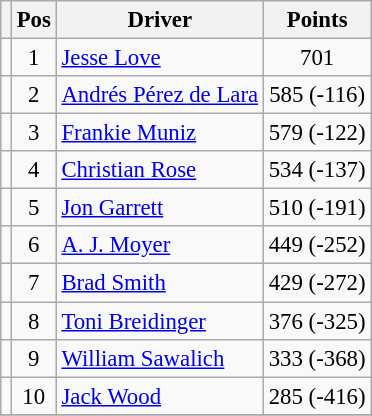<table class="wikitable" style="font-size: 95%;">
<tr>
<th></th>
<th>Pos</th>
<th>Driver</th>
<th>Points</th>
</tr>
<tr>
<td align="left"></td>
<td style="text-align:center;">1</td>
<td><a href='#'>Jesse Love</a></td>
<td style="text-align:center;">701</td>
</tr>
<tr>
<td align="left"></td>
<td style="text-align:center;">2</td>
<td><a href='#'>Andrés Pérez de Lara</a></td>
<td style="text-align:center;">585 (-116)</td>
</tr>
<tr>
<td align="left"></td>
<td style="text-align:center;">3</td>
<td><a href='#'>Frankie Muniz</a></td>
<td style="text-align:center;">579 (-122)</td>
</tr>
<tr>
<td align="left"></td>
<td style="text-align:center;">4</td>
<td><a href='#'>Christian Rose</a></td>
<td style="text-align:center;">534 (-137)</td>
</tr>
<tr>
<td align="left"></td>
<td style="text-align:center;">5</td>
<td><a href='#'>Jon Garrett</a></td>
<td style="text-align:center;">510 (-191)</td>
</tr>
<tr>
<td align="left"></td>
<td style="text-align:center;">6</td>
<td><a href='#'>A. J. Moyer</a></td>
<td style="text-align:center;">449 (-252)</td>
</tr>
<tr>
<td align="left"></td>
<td style="text-align:center;">7</td>
<td><a href='#'>Brad Smith</a></td>
<td style="text-align:center;">429 (-272)</td>
</tr>
<tr>
<td align="left"></td>
<td style="text-align:center;">8</td>
<td><a href='#'>Toni Breidinger</a></td>
<td style="text-align:center;">376 (-325)</td>
</tr>
<tr>
<td align="left"></td>
<td style="text-align:center;">9</td>
<td><a href='#'>William Sawalich</a></td>
<td style="text-align:center;">333 (-368)</td>
</tr>
<tr>
<td align="left"></td>
<td style="text-align:center;">10</td>
<td><a href='#'>Jack Wood</a></td>
<td style="text-align:center;">285 (-416)</td>
</tr>
<tr class="sortbottom">
</tr>
</table>
